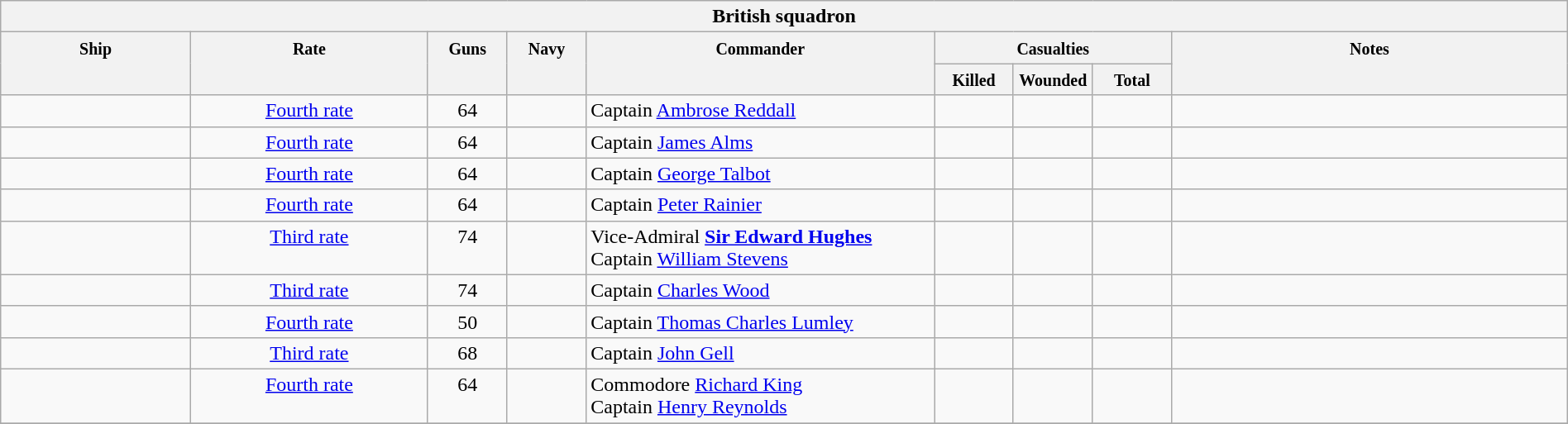<table class="wikitable" border="1" style="width:100%;">
<tr style="vertical-align:top;">
<th colspan="11" bgcolor="white">British squadron</th>
</tr>
<tr valign="top"|- style="vertical-align:top;">
<th width=12%; align= center rowspan=2><small> Ship </small></th>
<th width=15%; align= center rowspan=2><small> Rate </small></th>
<th width=5%; align= center rowspan=2><small> Guns </small></th>
<th width=5%; align= center rowspan=2><small> Navy </small></th>
<th width=22%; align= center rowspan=2><small> Commander </small></th>
<th width=15%; align= center colspan=3><small>Casualties</small></th>
<th width=25%; align= center rowspan=2><small>Notes</small></th>
</tr>
<tr style="vertical-align:top;">
<th width=5%; align= center><small> Killed </small></th>
<th width=5%; align= center><small> Wounded </small></th>
<th width=5%; align= center><small> Total</small></th>
</tr>
<tr style="vertical-align:top;">
<td align= left></td>
<td align= center><a href='#'>Fourth rate</a></td>
<td align= center>64</td>
<td align= center></td>
<td align= left>Captain <a href='#'>Ambrose Reddall</a></td>
<td align= right></td>
<td align= right></td>
<td align= right></td>
<td align= left></td>
</tr>
<tr style="vertical-align:top;">
<td align= left></td>
<td align= center><a href='#'>Fourth rate</a></td>
<td align= center>64</td>
<td align= center></td>
<td align= left>Captain <a href='#'>James Alms</a></td>
<td align= right></td>
<td align= right></td>
<td align= right></td>
<td align= left></td>
</tr>
<tr style="vertical-align:top;">
<td align= left></td>
<td align= center><a href='#'>Fourth rate</a></td>
<td align= center>64</td>
<td align= center></td>
<td align= left>Captain <a href='#'>George Talbot</a></td>
<td align= right></td>
<td align= right></td>
<td align= right></td>
<td align= left></td>
</tr>
<tr style="vertical-align:top;">
<td align= left></td>
<td align= center><a href='#'>Fourth rate</a></td>
<td align= center>64</td>
<td align= center></td>
<td align= left>Captain <a href='#'>Peter Rainier</a></td>
<td align= right></td>
<td align= right></td>
<td align= right></td>
<td align= left></td>
</tr>
<tr style="vertical-align:top;">
<td align= left></td>
<td align= center><a href='#'>Third rate</a></td>
<td align= center>74</td>
<td align= center></td>
<td align= left>Vice-Admiral <strong><a href='#'>Sir Edward Hughes</a></strong> <br>Captain <a href='#'>William Stevens</a></td>
<td align= right></td>
<td align= right></td>
<td align= right></td>
<td align= left></td>
</tr>
<tr style="vertical-align:top;">
<td align= left></td>
<td align= center><a href='#'>Third rate</a></td>
<td align= center>74</td>
<td align= center></td>
<td align= left>Captain <a href='#'>Charles Wood</a></td>
<td align= right></td>
<td align= right></td>
<td align= right></td>
<td align= left></td>
</tr>
<tr style="vertical-align:top;">
<td align= left></td>
<td align= center><a href='#'>Fourth rate</a></td>
<td align= center>50</td>
<td align= center></td>
<td align= left>Captain <a href='#'>Thomas Charles Lumley</a></td>
<td align= right></td>
<td align= right></td>
<td align= right></td>
<td align= left></td>
</tr>
<tr style="vertical-align:top;">
<td align= left></td>
<td align= center><a href='#'>Third rate</a></td>
<td align= center>68</td>
<td align= center></td>
<td align= left>Captain <a href='#'>John Gell</a></td>
<td align= right></td>
<td align= right></td>
<td align= right></td>
<td align= left></td>
</tr>
<tr style="vertical-align:top;">
<td align= left></td>
<td align= center><a href='#'>Fourth rate</a></td>
<td align= center>64</td>
<td align= center></td>
<td align= left>Commodore <a href='#'>Richard King</a><br>Captain <a href='#'>Henry Reynolds</a></td>
<td align= right></td>
<td align= right></td>
<td align= right></td>
<td align= left></td>
</tr>
<tr style="vertical-align:top;">
</tr>
</table>
